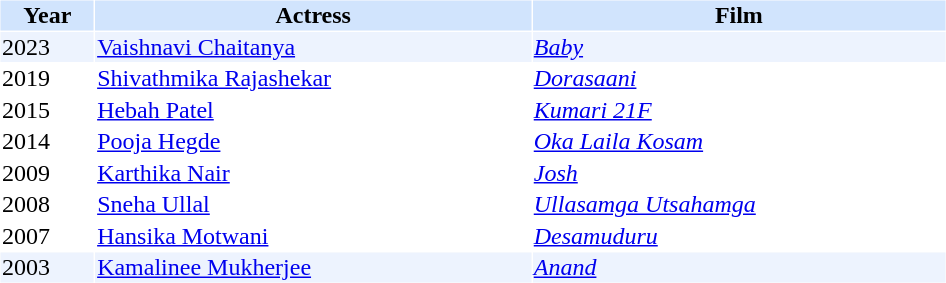<table cellspacing="1" cellpadding="1" border="0" width="50%">
<tr bgcolor="#d1e4fd">
<th>Year</th>
<th>Actress</th>
<th>Film</th>
</tr>
<tr bgcolor=#edf3fe>
<td>2023</td>
<td><a href='#'>Vaishnavi Chaitanya</a></td>
<td><em><a href='#'>Baby</a></em></td>
</tr>
<tr>
<td>2019</td>
<td><a href='#'>Shivathmika Rajashekar</a></td>
<td><em><a href='#'>Dorasaani</a></em></td>
</tr>
<tr>
<td>2015</td>
<td><a href='#'>Hebah Patel</a></td>
<td><em><a href='#'>Kumari 21F</a></em></td>
</tr>
<tr>
<td>2014</td>
<td><a href='#'>Pooja Hegde</a></td>
<td><em><a href='#'>Oka Laila Kosam</a></em></td>
</tr>
<tr>
<td>2009</td>
<td><a href='#'>Karthika Nair</a></td>
<td><em><a href='#'>Josh</a></em></td>
</tr>
<tr>
<td>2008</td>
<td><a href='#'>Sneha Ullal</a></td>
<td><em><a href='#'>Ullasamga Utsahamga</a></em></td>
</tr>
<tr>
<td>2007</td>
<td><a href='#'>Hansika Motwani</a></td>
<td><em><a href='#'>Desamuduru</a></em></td>
</tr>
<tr bgcolor=#edf3fe>
<td>2003</td>
<td><a href='#'>Kamalinee Mukherjee</a></td>
<td><em><a href='#'>Anand</a></em></td>
</tr>
</table>
